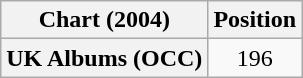<table class="wikitable plainrowheaders" style="text-align:center;">
<tr>
<th scope="col">Chart (2004)</th>
<th scope="col">Position</th>
</tr>
<tr>
<th scope="row">UK Albums (OCC)</th>
<td>196</td>
</tr>
</table>
